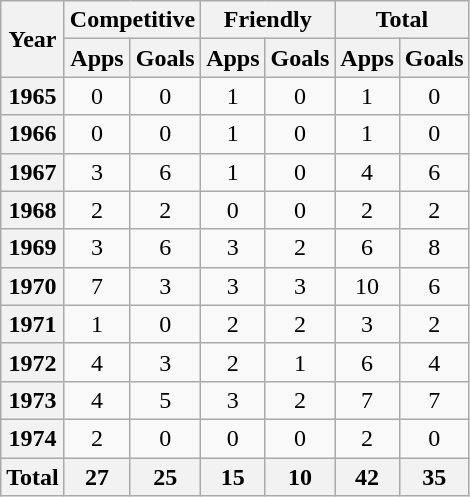<table class="wikitable" style="text-align:center">
<tr>
<th rowspan="2" scope=col>Year</th>
<th colspan="2" scope=colgroup>Competitive</th>
<th colspan="2" scope=colgroup>Friendly</th>
<th colspan="2" scope=colgroup>Total</th>
</tr>
<tr>
<th scope=col>Apps</th>
<th scope=col>Goals</th>
<th scope=col>Apps</th>
<th scope=col>Goals</th>
<th scope=col>Apps</th>
<th scope=col>Goals</th>
</tr>
<tr>
<th scope="row">1965</th>
<td>0</td>
<td>0</td>
<td>1</td>
<td>0</td>
<td>1</td>
<td>0</td>
</tr>
<tr>
<th scope="row">1966</th>
<td>0</td>
<td>0</td>
<td>1</td>
<td>0</td>
<td>1</td>
<td>0</td>
</tr>
<tr>
<th scope="row">1967</th>
<td>3</td>
<td>6</td>
<td>1</td>
<td>0</td>
<td>4</td>
<td>6</td>
</tr>
<tr>
<th scope="row">1968</th>
<td>2</td>
<td>2</td>
<td>0</td>
<td>0</td>
<td>2</td>
<td>2</td>
</tr>
<tr>
<th scope="row">1969</th>
<td>3</td>
<td>6</td>
<td>3</td>
<td>2</td>
<td>6</td>
<td>8</td>
</tr>
<tr>
<th scope="row">1970</th>
<td>7</td>
<td>3</td>
<td>3</td>
<td>3</td>
<td>10</td>
<td>6</td>
</tr>
<tr>
<th scope="row">1971</th>
<td>1</td>
<td>0</td>
<td>2</td>
<td>2</td>
<td>3</td>
<td>2</td>
</tr>
<tr>
<th scope="row">1972</th>
<td>4</td>
<td>3</td>
<td>2</td>
<td>1</td>
<td>6</td>
<td>4</td>
</tr>
<tr>
<th scope="row">1973</th>
<td>4</td>
<td>5</td>
<td>3</td>
<td>2</td>
<td>7</td>
<td>7</td>
</tr>
<tr>
<th scope="row">1974</th>
<td>2</td>
<td>0</td>
<td>0</td>
<td>0</td>
<td>2</td>
<td>0</td>
</tr>
<tr>
<th scope="row">Total</th>
<th>27</th>
<th>25</th>
<th>15</th>
<th>10</th>
<th>42</th>
<th>35</th>
</tr>
</table>
